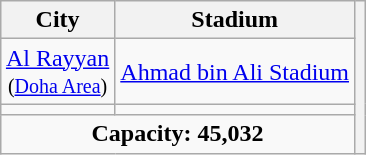<table class="wikitable" style="margin:1em auto; text-align:center;">
<tr>
<th>City</th>
<th>Stadium</th>
<th rowspan="4"></th>
</tr>
<tr>
<td><a href='#'>Al Rayyan</a><br> <small>(<a href='#'>Doha Area</a>)</small></td>
<td><a href='#'>Ahmad bin Ali Stadium</a></td>
</tr>
<tr>
<td></td>
<td></td>
</tr>
<tr>
<td colspan="2"><strong>Capacity: 45,032</strong></td>
</tr>
</table>
